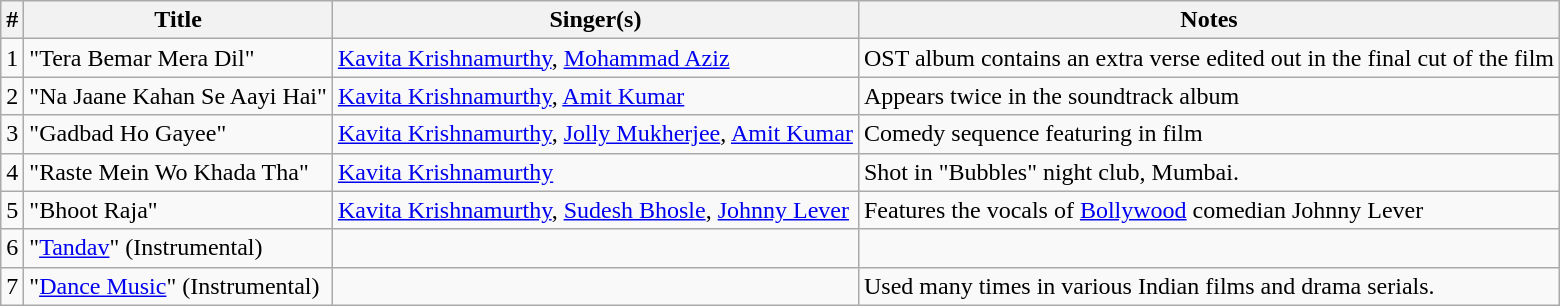<table class="wikitable">
<tr>
<th>#</th>
<th>Title</th>
<th>Singer(s)</th>
<th>Notes</th>
</tr>
<tr>
<td>1</td>
<td>"Tera Bemar Mera Dil"</td>
<td><a href='#'>Kavita Krishnamurthy</a>, <a href='#'>Mohammad Aziz</a></td>
<td>OST album contains an extra verse edited out in the final cut of the film</td>
</tr>
<tr>
<td>2</td>
<td>"Na Jaane Kahan Se Aayi Hai"</td>
<td><a href='#'>Kavita Krishnamurthy</a>, <a href='#'>Amit Kumar</a></td>
<td>Appears twice in the soundtrack album</td>
</tr>
<tr>
<td>3</td>
<td>"Gadbad Ho Gayee"</td>
<td><a href='#'>Kavita Krishnamurthy</a>, <a href='#'>Jolly Mukherjee</a>, <a href='#'>Amit Kumar</a></td>
<td>Comedy sequence featuring in film</td>
</tr>
<tr>
<td>4</td>
<td>"Raste Mein Wo Khada Tha"</td>
<td><a href='#'>Kavita Krishnamurthy</a></td>
<td>Shot in "Bubbles" night club, Mumbai.</td>
</tr>
<tr>
<td>5</td>
<td>"Bhoot Raja"</td>
<td><a href='#'>Kavita Krishnamurthy</a>, <a href='#'>Sudesh Bhosle</a>, <a href='#'>Johnny Lever</a></td>
<td>Features the vocals of <a href='#'>Bollywood</a> comedian Johnny Lever</td>
</tr>
<tr>
<td>6</td>
<td>"<a href='#'>Tandav</a>" (Instrumental)</td>
<td></td>
<td></td>
</tr>
<tr>
<td>7</td>
<td>"<a href='#'>Dance Music</a>" (Instrumental)</td>
<td></td>
<td>Used many times in various Indian films and drama serials.</td>
</tr>
</table>
